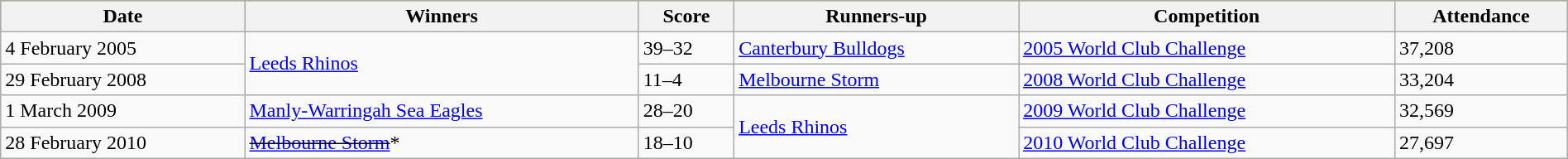<table class="wikitable" width=100%>
<tr bgcolor=#bdb76b>
<th>Date</th>
<th>Winners</th>
<th>Score</th>
<th>Runners-up</th>
<th>Competition</th>
<th>Attendance</th>
</tr>
<tr>
<td>4 February 2005</td>
<td rowspan="2"> <a href='#'>Leeds Rhinos</a></td>
<td>39–32</td>
<td> <a href='#'>Canterbury Bulldogs</a></td>
<td><a href='#'>2005 World Club Challenge</a></td>
<td>37,208</td>
</tr>
<tr>
<td>29 February 2008</td>
<td>11–4</td>
<td> <a href='#'>Melbourne Storm</a></td>
<td><a href='#'>2008 World Club Challenge</a></td>
<td>33,204</td>
</tr>
<tr>
<td>1 March 2009</td>
<td> <a href='#'>Manly-Warringah Sea Eagles</a></td>
<td>28–20</td>
<td rowspan="2"> <a href='#'>Leeds Rhinos</a></td>
<td><a href='#'>2009 World Club Challenge</a></td>
<td>32,569</td>
</tr>
<tr>
<td>28 February 2010</td>
<td> <s><a href='#'>Melbourne Storm</a></s>*</td>
<td>18–10</td>
<td><a href='#'>2010 World Club Challenge</a></td>
<td>27,697</td>
</tr>
</table>
